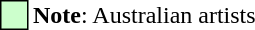<table>
<tr>
<td style="width: 15px; height: 15px; color: black; background: #ccffcc; border: 1px solid #000000;"></td>
<td><strong>Note</strong>: Australian artists</td>
</tr>
</table>
